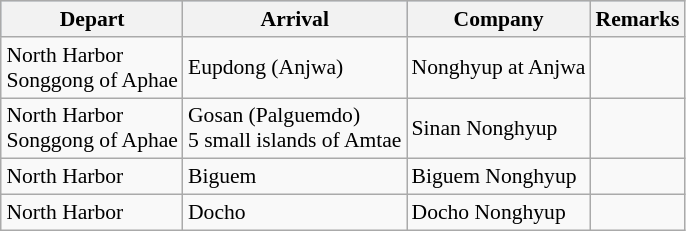<table class="wikitable" style="margin:1em; font-size:90%;">
<tr style="background:#b0c4de; text-align:center;">
<th>Depart</th>
<th>Arrival</th>
<th>Company</th>
<th>Remarks</th>
</tr>
<tr>
<td>North Harbor <br> Songgong of Aphae</td>
<td>Eupdong (Anjwa)</td>
<td>Nonghyup at Anjwa</td>
<td></td>
</tr>
<tr>
<td>North Harbor <br> Songgong of Aphae</td>
<td>Gosan (Palguemdo)<br> 5 small islands of Amtae</td>
<td>Sinan Nonghyup</td>
<td></td>
</tr>
<tr>
<td>North Harbor</td>
<td>Biguem</td>
<td>Biguem Nonghyup</td>
<td></td>
</tr>
<tr>
<td>North Harbor</td>
<td>Docho</td>
<td>Docho Nonghyup</td>
<td></td>
</tr>
</table>
